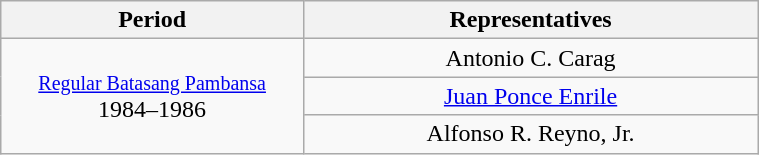<table class="wikitable" style="text-align:center; width:40%;">
<tr>
<th width="40%">Period</th>
<th>Representatives</th>
</tr>
<tr>
<td rowspan="3"><small><a href='#'>Regular Batasang Pambansa</a></small><br>1984–1986</td>
<td>Antonio C. Carag</td>
</tr>
<tr>
<td><a href='#'>Juan Ponce Enrile</a></td>
</tr>
<tr>
<td>Alfonso R. Reyno, Jr.</td>
</tr>
</table>
